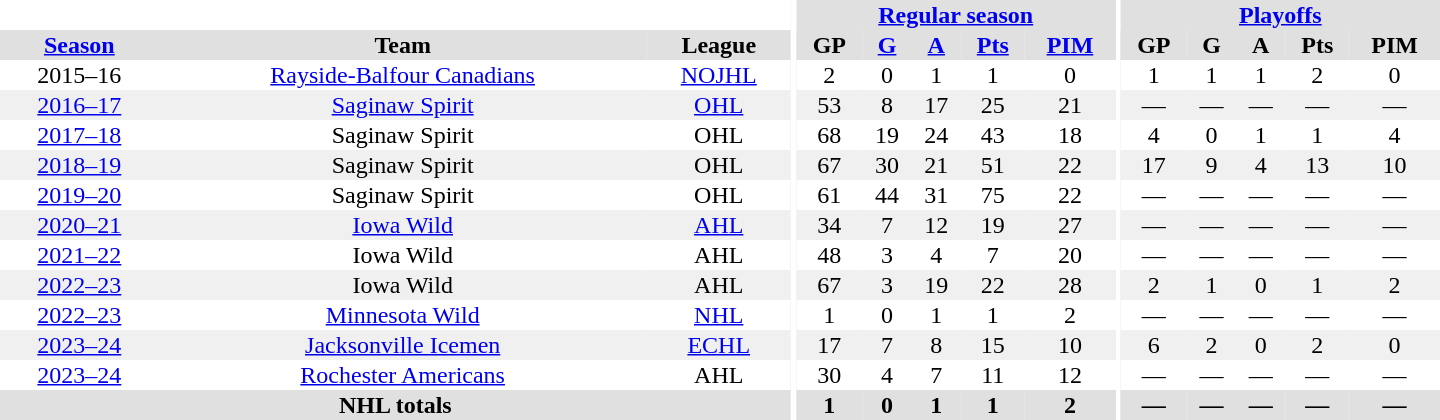<table border="0" cellpadding="1" cellspacing="0" style="text-align:center; width:60em">
<tr bgcolor="#e0e0e0">
<th colspan="3" bgcolor="#ffffff"></th>
<th rowspan="99" bgcolor="#ffffff"></th>
<th colspan="5"><a href='#'>Regular season</a></th>
<th rowspan="99" bgcolor="#ffffff"></th>
<th colspan="5"><a href='#'>Playoffs</a></th>
</tr>
<tr bgcolor="#e0e0e0">
<th><a href='#'>Season</a></th>
<th>Team</th>
<th>League</th>
<th>GP</th>
<th><a href='#'>G</a></th>
<th><a href='#'>A</a></th>
<th><a href='#'>Pts</a></th>
<th><a href='#'>PIM</a></th>
<th>GP</th>
<th>G</th>
<th>A</th>
<th>Pts</th>
<th>PIM</th>
</tr>
<tr>
<td>2015–16</td>
<td><a href='#'>Rayside-Balfour Canadians</a></td>
<td><a href='#'>NOJHL</a></td>
<td>2</td>
<td>0</td>
<td>1</td>
<td>1</td>
<td>0</td>
<td>1</td>
<td>1</td>
<td>1</td>
<td>2</td>
<td>0</td>
</tr>
<tr bgcolor="#f0f0f0">
<td><a href='#'>2016–17</a></td>
<td><a href='#'>Saginaw Spirit</a></td>
<td><a href='#'>OHL</a></td>
<td>53</td>
<td>8</td>
<td>17</td>
<td>25</td>
<td>21</td>
<td>—</td>
<td>—</td>
<td>—</td>
<td>—</td>
<td>—</td>
</tr>
<tr>
<td><a href='#'>2017–18</a></td>
<td>Saginaw Spirit</td>
<td>OHL</td>
<td>68</td>
<td>19</td>
<td>24</td>
<td>43</td>
<td>18</td>
<td>4</td>
<td>0</td>
<td>1</td>
<td>1</td>
<td>4</td>
</tr>
<tr bgcolor="#f0f0f0">
<td><a href='#'>2018–19</a></td>
<td>Saginaw Spirit</td>
<td>OHL</td>
<td>67</td>
<td>30</td>
<td>21</td>
<td>51</td>
<td>22</td>
<td>17</td>
<td>9</td>
<td>4</td>
<td>13</td>
<td>10</td>
</tr>
<tr>
<td><a href='#'>2019–20</a></td>
<td>Saginaw Spirit</td>
<td>OHL</td>
<td>61</td>
<td>44</td>
<td>31</td>
<td>75</td>
<td>22</td>
<td>—</td>
<td>—</td>
<td>—</td>
<td>—</td>
<td>—</td>
</tr>
<tr bgcolor="#f0f0f0">
<td><a href='#'>2020–21</a></td>
<td><a href='#'>Iowa Wild</a></td>
<td><a href='#'>AHL</a></td>
<td>34</td>
<td>7</td>
<td>12</td>
<td>19</td>
<td>27</td>
<td>—</td>
<td>—</td>
<td>—</td>
<td>—</td>
<td>—</td>
</tr>
<tr>
<td><a href='#'>2021–22</a></td>
<td>Iowa Wild</td>
<td>AHL</td>
<td>48</td>
<td>3</td>
<td>4</td>
<td>7</td>
<td>20</td>
<td>—</td>
<td>—</td>
<td>—</td>
<td>—</td>
<td>—</td>
</tr>
<tr bgcolor="#f0f0f0">
<td><a href='#'>2022–23</a></td>
<td>Iowa Wild</td>
<td>AHL</td>
<td>67</td>
<td>3</td>
<td>19</td>
<td>22</td>
<td>28</td>
<td>2</td>
<td>1</td>
<td>0</td>
<td>1</td>
<td>2</td>
</tr>
<tr>
<td><a href='#'>2022–23</a></td>
<td><a href='#'>Minnesota Wild</a></td>
<td><a href='#'>NHL</a></td>
<td>1</td>
<td>0</td>
<td>1</td>
<td>1</td>
<td>2</td>
<td>—</td>
<td>—</td>
<td>—</td>
<td>—</td>
<td>—</td>
</tr>
<tr bgcolor="#f0f0f0">
<td><a href='#'>2023–24</a></td>
<td><a href='#'>Jacksonville Icemen</a></td>
<td><a href='#'>ECHL</a></td>
<td>17</td>
<td>7</td>
<td>8</td>
<td>15</td>
<td>10</td>
<td>6</td>
<td>2</td>
<td>0</td>
<td>2</td>
<td>0</td>
</tr>
<tr>
<td><a href='#'>2023–24</a></td>
<td><a href='#'>Rochester Americans</a></td>
<td>AHL</td>
<td>30</td>
<td>4</td>
<td>7</td>
<td>11</td>
<td>12</td>
<td>—</td>
<td>—</td>
<td>—</td>
<td>—</td>
<td>—</td>
</tr>
<tr bgcolor="#e0e0e0">
<th colspan="3">NHL totals</th>
<th>1</th>
<th>0</th>
<th>1</th>
<th>1</th>
<th>2</th>
<th>—</th>
<th>—</th>
<th>—</th>
<th>—</th>
<th>—</th>
</tr>
</table>
